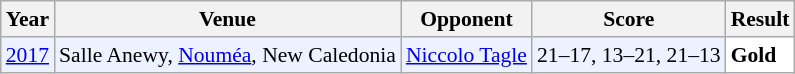<table class="sortable wikitable" style="font-size: 90%;">
<tr>
<th>Year</th>
<th>Venue</th>
<th>Opponent</th>
<th>Score</th>
<th>Result</th>
</tr>
<tr style="background:#ECF2FF">
<td align="center"><a href='#'>2017</a></td>
<td align="left">Salle Anewy, <a href='#'>Nouméa</a>, New Caledonia</td>
<td align="left"> <a href='#'>Niccolo Tagle</a></td>
<td align="left">21–17, 13–21, 21–13</td>
<td style="text-align:left; background:white"> <strong>Gold</strong></td>
</tr>
</table>
